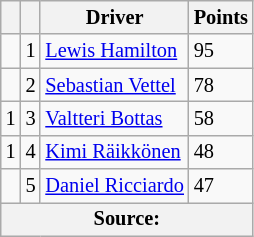<table class="wikitable" style="font-size: 85%;">
<tr>
<th></th>
<th></th>
<th>Driver</th>
<th>Points</th>
</tr>
<tr>
<td align="left"></td>
<td align="center">1</td>
<td data-sort-value="HAM"> <a href='#'>Lewis Hamilton</a></td>
<td align="left">95</td>
</tr>
<tr>
<td align="left"></td>
<td align="center">2</td>
<td data-sort-value="VET"> <a href='#'>Sebastian Vettel</a></td>
<td align="left">78</td>
</tr>
<tr>
<td align="left"> 1</td>
<td align="center">3</td>
<td data-sort-value="BOT"> <a href='#'>Valtteri Bottas</a></td>
<td align="left">58</td>
</tr>
<tr>
<td align="left"> 1</td>
<td align="center">4</td>
<td data-sort-value="RAI"> <a href='#'>Kimi Räikkönen</a></td>
<td align="left">48</td>
</tr>
<tr>
<td align="left"></td>
<td align="center">5</td>
<td data-sort-value="RIC"> <a href='#'>Daniel Ricciardo</a></td>
<td align="left">47</td>
</tr>
<tr>
<th colspan=4>Source:</th>
</tr>
</table>
